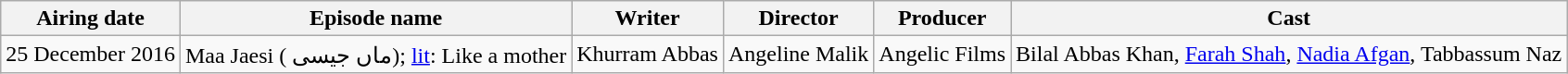<table class="wikitable plainrowheaders">
<tr>
<th>Airing date</th>
<th>Episode name</th>
<th>Writer</th>
<th>Director</th>
<th>Producer</th>
<th>Cast</th>
</tr>
<tr>
<td>25 December 2016</td>
<td>Maa Jaesi ( ماں جیسی); <a href='#'>lit</a>: Like a mother</td>
<td>Khurram Abbas</td>
<td>Angeline Malik</td>
<td>Angelic Films</td>
<td>Bilal Abbas Khan, <a href='#'>Farah Shah</a>, <a href='#'>Nadia Afgan</a>, Tabbassum Naz</td>
</tr>
</table>
